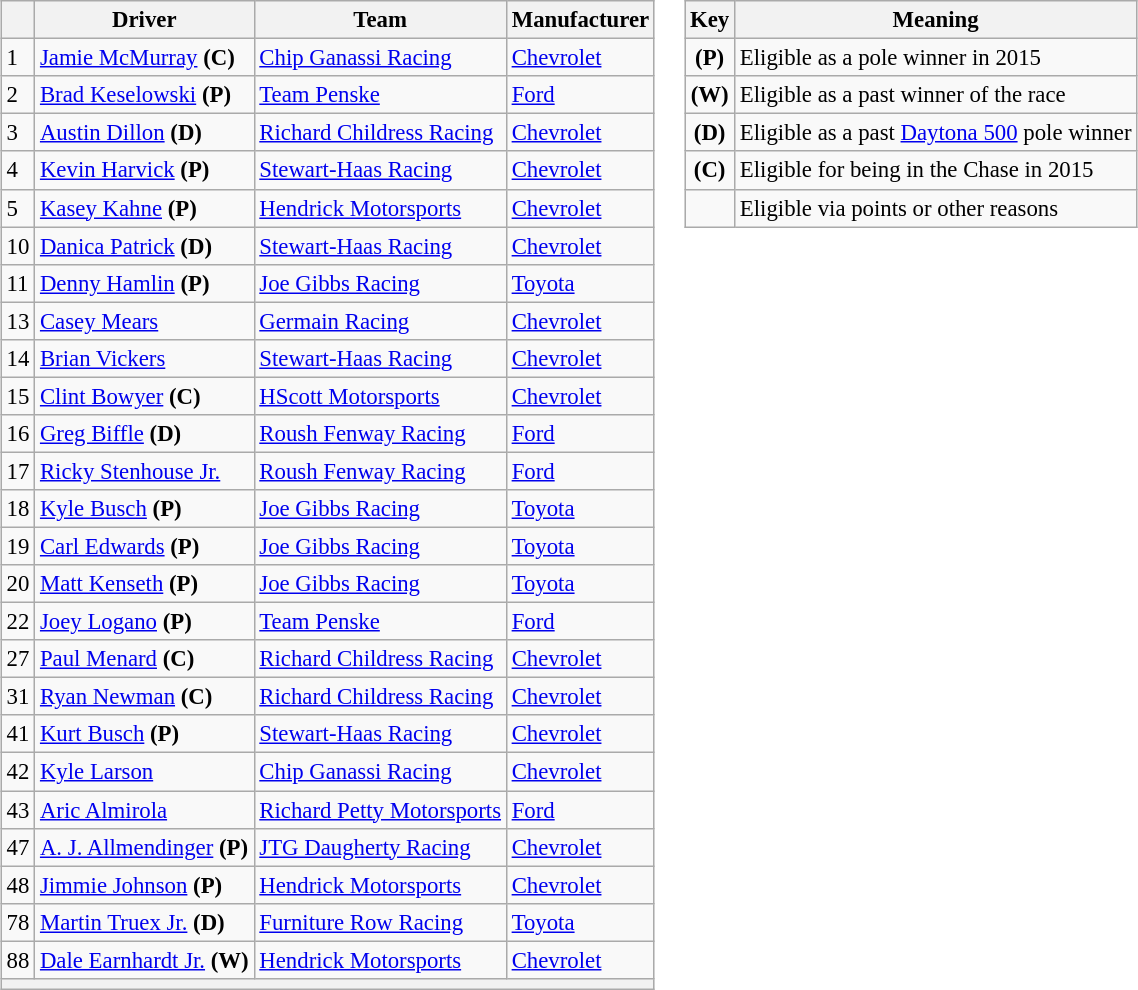<table>
<tr>
<td><br><table class="wikitable" style="font-size:95%">
<tr>
<th></th>
<th>Driver</th>
<th>Team</th>
<th>Manufacturer</th>
</tr>
<tr>
<td>1</td>
<td><a href='#'>Jamie McMurray</a> <strong>(C)</strong></td>
<td><a href='#'>Chip Ganassi Racing</a></td>
<td><a href='#'>Chevrolet</a></td>
</tr>
<tr>
<td>2</td>
<td><a href='#'>Brad Keselowski</a> <strong>(P)</strong></td>
<td><a href='#'>Team Penske</a></td>
<td><a href='#'>Ford</a></td>
</tr>
<tr>
<td>3</td>
<td><a href='#'>Austin Dillon</a> <strong>(D)</strong></td>
<td><a href='#'>Richard Childress Racing</a></td>
<td><a href='#'>Chevrolet</a></td>
</tr>
<tr>
<td>4</td>
<td><a href='#'>Kevin Harvick</a> <strong>(P)</strong></td>
<td><a href='#'>Stewart-Haas Racing</a></td>
<td><a href='#'>Chevrolet</a></td>
</tr>
<tr>
<td>5</td>
<td><a href='#'>Kasey Kahne</a> <strong>(P)</strong></td>
<td><a href='#'>Hendrick Motorsports</a></td>
<td><a href='#'>Chevrolet</a></td>
</tr>
<tr>
<td>10</td>
<td><a href='#'>Danica Patrick</a> <strong>(D)</strong></td>
<td><a href='#'>Stewart-Haas Racing</a></td>
<td><a href='#'>Chevrolet</a></td>
</tr>
<tr>
<td>11</td>
<td><a href='#'>Denny Hamlin</a> <strong>(P)</strong></td>
<td><a href='#'>Joe Gibbs Racing</a></td>
<td><a href='#'>Toyota</a></td>
</tr>
<tr>
<td>13</td>
<td><a href='#'>Casey Mears</a></td>
<td><a href='#'>Germain Racing</a></td>
<td><a href='#'>Chevrolet</a></td>
</tr>
<tr>
<td>14</td>
<td><a href='#'>Brian Vickers</a></td>
<td><a href='#'>Stewart-Haas Racing</a></td>
<td><a href='#'>Chevrolet</a></td>
</tr>
<tr>
<td>15</td>
<td><a href='#'>Clint Bowyer</a> <strong>(C)</strong></td>
<td><a href='#'>HScott Motorsports</a></td>
<td><a href='#'>Chevrolet</a></td>
</tr>
<tr>
<td>16</td>
<td><a href='#'>Greg Biffle</a> <strong>(D)</strong></td>
<td><a href='#'>Roush Fenway Racing</a></td>
<td><a href='#'>Ford</a></td>
</tr>
<tr>
<td>17</td>
<td><a href='#'>Ricky Stenhouse Jr.</a></td>
<td><a href='#'>Roush Fenway Racing</a></td>
<td><a href='#'>Ford</a></td>
</tr>
<tr>
<td>18</td>
<td><a href='#'>Kyle Busch</a> <strong>(P)</strong></td>
<td><a href='#'>Joe Gibbs Racing</a></td>
<td><a href='#'>Toyota</a></td>
</tr>
<tr>
<td>19</td>
<td><a href='#'>Carl Edwards</a> <strong>(P)</strong></td>
<td><a href='#'>Joe Gibbs Racing</a></td>
<td><a href='#'>Toyota</a></td>
</tr>
<tr>
<td>20</td>
<td><a href='#'>Matt Kenseth</a> <strong>(P)</strong></td>
<td><a href='#'>Joe Gibbs Racing</a></td>
<td><a href='#'>Toyota</a></td>
</tr>
<tr>
<td>22</td>
<td><a href='#'>Joey Logano</a> <strong>(P)</strong></td>
<td><a href='#'>Team Penske</a></td>
<td><a href='#'>Ford</a></td>
</tr>
<tr>
<td>27</td>
<td><a href='#'>Paul Menard</a> <strong>(C)</strong></td>
<td><a href='#'>Richard Childress Racing</a></td>
<td><a href='#'>Chevrolet</a></td>
</tr>
<tr>
<td>31</td>
<td><a href='#'>Ryan Newman</a> <strong>(C)</strong></td>
<td><a href='#'>Richard Childress Racing</a></td>
<td><a href='#'>Chevrolet</a></td>
</tr>
<tr>
<td>41</td>
<td><a href='#'>Kurt Busch</a> <strong>(P)</strong></td>
<td><a href='#'>Stewart-Haas Racing</a></td>
<td><a href='#'>Chevrolet</a></td>
</tr>
<tr>
<td>42</td>
<td><a href='#'>Kyle Larson</a></td>
<td><a href='#'>Chip Ganassi Racing</a></td>
<td><a href='#'>Chevrolet</a></td>
</tr>
<tr>
<td>43</td>
<td><a href='#'>Aric Almirola</a></td>
<td><a href='#'>Richard Petty Motorsports</a></td>
<td><a href='#'>Ford</a></td>
</tr>
<tr>
<td>47</td>
<td><a href='#'>A. J. Allmendinger</a> <strong>(P)</strong></td>
<td><a href='#'>JTG Daugherty Racing</a></td>
<td><a href='#'>Chevrolet</a></td>
</tr>
<tr>
<td>48</td>
<td><a href='#'>Jimmie Johnson</a> <strong>(P)</strong></td>
<td><a href='#'>Hendrick Motorsports</a></td>
<td><a href='#'>Chevrolet</a></td>
</tr>
<tr>
<td>78</td>
<td><a href='#'>Martin Truex Jr.</a> <strong>(D)</strong></td>
<td><a href='#'>Furniture Row Racing</a></td>
<td><a href='#'>Toyota</a></td>
</tr>
<tr>
<td>88</td>
<td><a href='#'>Dale Earnhardt Jr.</a> <strong>(W)</strong></td>
<td><a href='#'>Hendrick Motorsports</a></td>
<td><a href='#'>Chevrolet</a></td>
</tr>
<tr>
<th colspan="4"></th>
</tr>
</table>
</td>
<td valign="top"><br><table align="right" class="wikitable" style="font-size: 95%;">
<tr>
<th>Key</th>
<th>Meaning</th>
</tr>
<tr>
<td align="center"><strong>(P)</strong></td>
<td>Eligible as a pole winner in 2015</td>
</tr>
<tr>
<td align="center"><strong>(W)</strong></td>
<td>Eligible as a past winner of the race</td>
</tr>
<tr>
<td align="center"><strong>(D)</strong></td>
<td>Eligible as a past <a href='#'>Daytona 500</a> pole winner</td>
</tr>
<tr>
<td align="center"><strong>(C)</strong></td>
<td>Eligible for being in the Chase in 2015</td>
</tr>
<tr>
<td align="center"></td>
<td>Eligible via points or other reasons</td>
</tr>
</table>
</td>
</tr>
</table>
